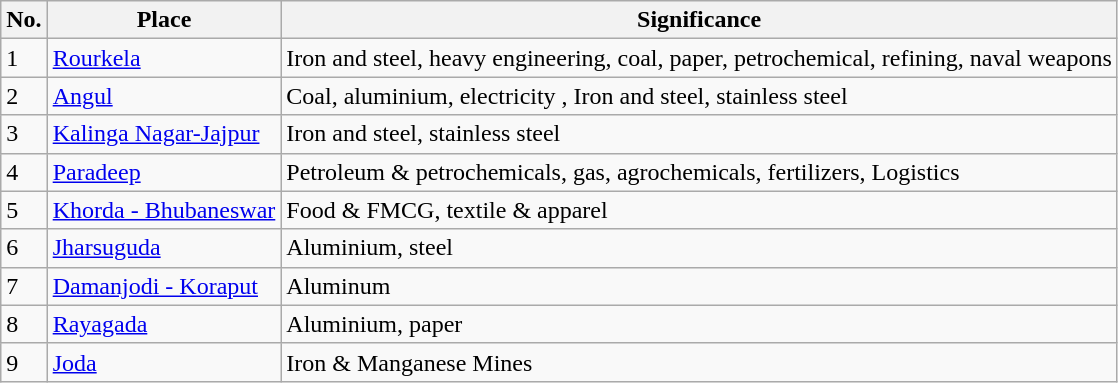<table class="wikitable sortable">
<tr>
<th>No.</th>
<th>Place</th>
<th>Significance</th>
</tr>
<tr>
<td>1</td>
<td><a href='#'>Rourkela</a></td>
<td>Iron and steel, heavy engineering, coal, paper, petrochemical, refining, naval weapons</td>
</tr>
<tr>
<td>2</td>
<td><a href='#'>Angul</a></td>
<td>Coal, aluminium, electricity , Iron and steel, stainless steel</td>
</tr>
<tr>
<td>3</td>
<td><a href='#'>Kalinga Nagar-Jajpur</a></td>
<td>Iron and steel, stainless steel</td>
</tr>
<tr>
<td>4</td>
<td><a href='#'>Paradeep</a></td>
<td>Petroleum & petrochemicals, gas, agrochemicals, fertilizers, Logistics</td>
</tr>
<tr>
<td>5</td>
<td><a href='#'>Khorda - Bhubaneswar</a></td>
<td>Food & FMCG, textile & apparel</td>
</tr>
<tr>
<td>6</td>
<td><a href='#'>Jharsuguda</a></td>
<td>Aluminium, steel</td>
</tr>
<tr>
<td>7</td>
<td><a href='#'>Damanjodi - Koraput</a></td>
<td>Aluminum</td>
</tr>
<tr>
<td>8</td>
<td><a href='#'>Rayagada</a></td>
<td>Aluminium, paper</td>
</tr>
<tr>
<td>9</td>
<td><a href='#'>Joda</a></td>
<td>Iron & Manganese Mines</td>
</tr>
</table>
